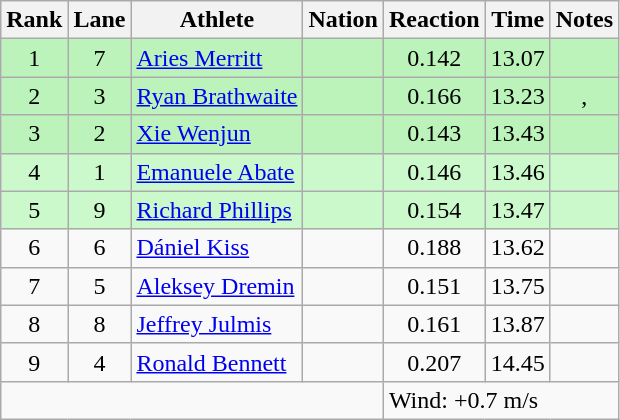<table class="wikitable sortable" style="text-align:center">
<tr>
<th>Rank</th>
<th>Lane</th>
<th>Athlete</th>
<th>Nation</th>
<th>Reaction</th>
<th>Time</th>
<th>Notes</th>
</tr>
<tr bgcolor=bbf3bb>
<td>1</td>
<td>7</td>
<td align=left><a href='#'>Aries Merritt</a></td>
<td align=left></td>
<td>0.142</td>
<td>13.07</td>
<td></td>
</tr>
<tr bgcolor=bbf3bb>
<td>2</td>
<td>3</td>
<td align=left><a href='#'>Ryan Brathwaite</a></td>
<td align=left></td>
<td>0.166</td>
<td>13.23</td>
<td>, </td>
</tr>
<tr bgcolor=bbf3bb>
<td>3</td>
<td>2</td>
<td align=left><a href='#'>Xie Wenjun</a></td>
<td align=left></td>
<td>0.143</td>
<td>13.43</td>
<td></td>
</tr>
<tr bgcolor=ccf9cc>
<td>4</td>
<td>1</td>
<td align=left><a href='#'>Emanuele Abate</a></td>
<td align=left></td>
<td>0.146</td>
<td>13.46</td>
<td></td>
</tr>
<tr bgcolor=ccf9cc>
<td>5</td>
<td>9</td>
<td align=left><a href='#'>Richard Phillips</a></td>
<td align=left></td>
<td>0.154</td>
<td>13.47</td>
<td></td>
</tr>
<tr>
<td>6</td>
<td>6</td>
<td align=left><a href='#'>Dániel Kiss</a></td>
<td align=left></td>
<td>0.188</td>
<td>13.62</td>
<td></td>
</tr>
<tr>
<td>7</td>
<td>5</td>
<td align=left><a href='#'>Aleksey Dremin</a></td>
<td align=left></td>
<td>0.151</td>
<td>13.75</td>
<td></td>
</tr>
<tr>
<td>8</td>
<td>8</td>
<td align=left><a href='#'>Jeffrey Julmis</a></td>
<td align=left></td>
<td>0.161</td>
<td>13.87</td>
<td></td>
</tr>
<tr>
<td>9</td>
<td>4</td>
<td align=left><a href='#'>Ronald Bennett</a></td>
<td align=left></td>
<td>0.207</td>
<td>14.45</td>
<td></td>
</tr>
<tr class="sortbottom">
<td colspan=4></td>
<td colspan="3" style="text-align:left;">Wind: +0.7 m/s</td>
</tr>
</table>
